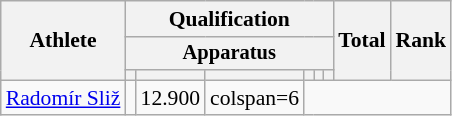<table class="wikitable" style="font-size:90%">
<tr>
<th rowspan=3>Athlete</th>
<th colspan =6>Qualification</th>
<th rowspan=3>Total</th>
<th rowspan=3>Rank</th>
</tr>
<tr style="font-size:95%">
<th colspan=6>Apparatus</th>
</tr>
<tr style="font-size:95%">
<th></th>
<th></th>
<th></th>
<th></th>
<th></th>
<th></th>
</tr>
<tr align=center>
<td align=left><a href='#'>Radomír Sliž</a></td>
<td></td>
<td>12.900</td>
<td>colspan=6</td>
</tr>
</table>
